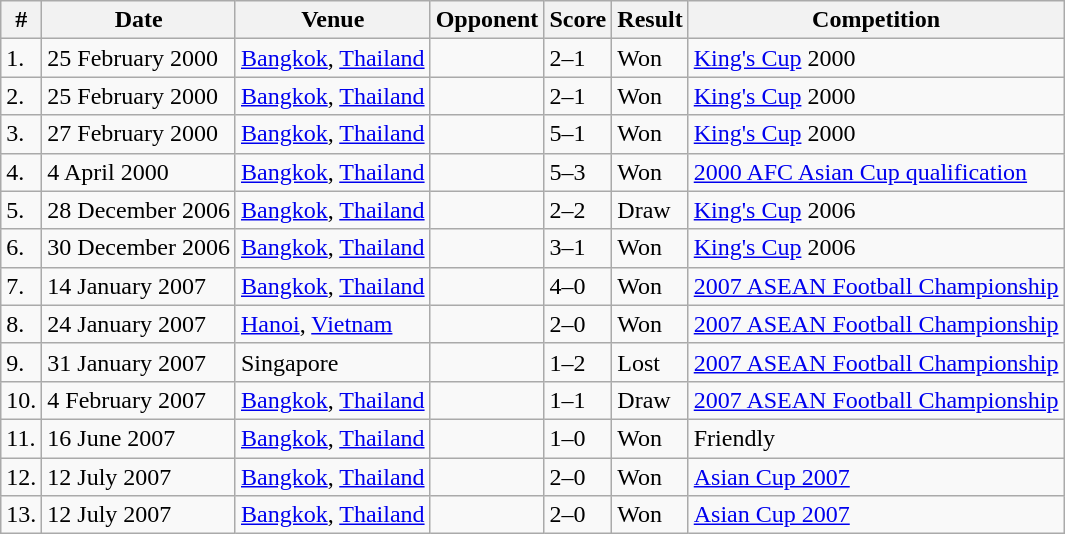<table class="wikitable">
<tr>
<th>#</th>
<th>Date</th>
<th>Venue</th>
<th>Opponent</th>
<th>Score</th>
<th>Result</th>
<th>Competition</th>
</tr>
<tr>
<td>1.</td>
<td>25 February 2000</td>
<td><a href='#'>Bangkok</a>, <a href='#'>Thailand</a></td>
<td></td>
<td>2–1</td>
<td>Won</td>
<td><a href='#'>King's Cup</a> 2000</td>
</tr>
<tr>
<td>2.</td>
<td>25 February 2000</td>
<td><a href='#'>Bangkok</a>, <a href='#'>Thailand</a></td>
<td></td>
<td>2–1</td>
<td>Won</td>
<td><a href='#'>King's Cup</a> 2000</td>
</tr>
<tr>
<td>3.</td>
<td>27 February 2000</td>
<td><a href='#'>Bangkok</a>, <a href='#'>Thailand</a></td>
<td></td>
<td>5–1</td>
<td>Won</td>
<td><a href='#'>King's Cup</a> 2000</td>
</tr>
<tr>
<td>4.</td>
<td>4 April 2000</td>
<td><a href='#'>Bangkok</a>, <a href='#'>Thailand</a></td>
<td></td>
<td>5–3</td>
<td>Won</td>
<td><a href='#'>2000 AFC Asian Cup qualification</a></td>
</tr>
<tr>
<td>5.</td>
<td>28 December 2006</td>
<td><a href='#'>Bangkok</a>, <a href='#'>Thailand</a></td>
<td></td>
<td>2–2</td>
<td>Draw</td>
<td><a href='#'>King's Cup</a> 2006</td>
</tr>
<tr>
<td>6.</td>
<td>30 December 2006</td>
<td><a href='#'>Bangkok</a>, <a href='#'>Thailand</a></td>
<td></td>
<td>3–1</td>
<td>Won</td>
<td><a href='#'>King's Cup</a> 2006</td>
</tr>
<tr>
<td>7.</td>
<td>14 January 2007</td>
<td><a href='#'>Bangkok</a>, <a href='#'>Thailand</a></td>
<td></td>
<td>4–0</td>
<td>Won</td>
<td><a href='#'>2007 ASEAN Football Championship</a></td>
</tr>
<tr>
<td>8.</td>
<td>24 January 2007</td>
<td><a href='#'>Hanoi</a>, <a href='#'>Vietnam</a></td>
<td></td>
<td>2–0</td>
<td>Won</td>
<td><a href='#'>2007 ASEAN Football Championship</a></td>
</tr>
<tr>
<td>9.</td>
<td>31 January 2007</td>
<td>Singapore</td>
<td></td>
<td>1–2</td>
<td>Lost</td>
<td><a href='#'>2007 ASEAN Football Championship</a></td>
</tr>
<tr>
<td>10.</td>
<td>4 February 2007</td>
<td><a href='#'>Bangkok</a>, <a href='#'>Thailand</a></td>
<td></td>
<td>1–1</td>
<td>Draw</td>
<td><a href='#'>2007 ASEAN Football Championship</a></td>
</tr>
<tr>
<td>11.</td>
<td>16 June 2007</td>
<td><a href='#'>Bangkok</a>, <a href='#'>Thailand</a></td>
<td></td>
<td>1–0</td>
<td>Won</td>
<td>Friendly</td>
</tr>
<tr>
<td>12.</td>
<td>12 July 2007</td>
<td><a href='#'>Bangkok</a>, <a href='#'>Thailand</a></td>
<td></td>
<td>2–0</td>
<td>Won</td>
<td><a href='#'>Asian Cup 2007</a></td>
</tr>
<tr>
<td>13.</td>
<td>12 July 2007</td>
<td><a href='#'>Bangkok</a>, <a href='#'>Thailand</a></td>
<td></td>
<td>2–0</td>
<td>Won</td>
<td><a href='#'>Asian Cup 2007</a></td>
</tr>
</table>
